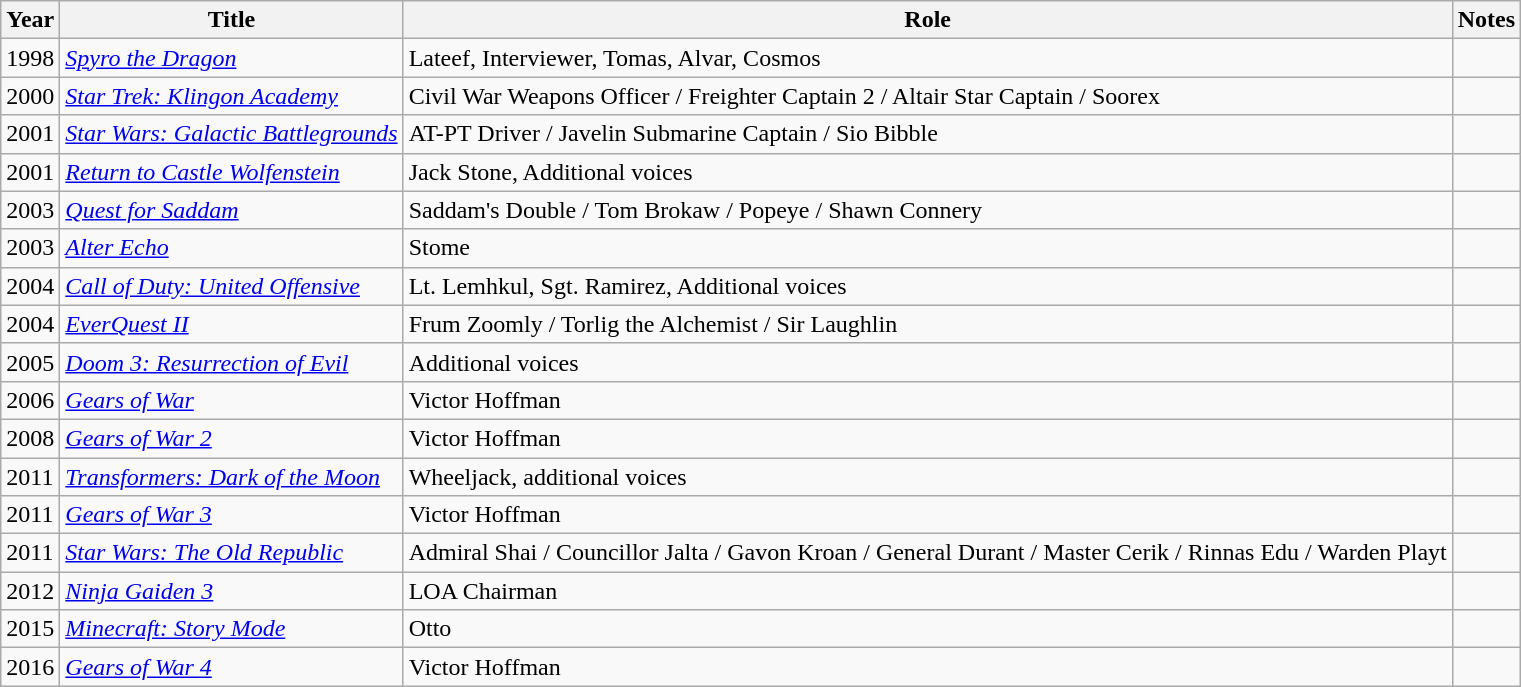<table class="wikitable">
<tr>
<th>Year</th>
<th>Title</th>
<th>Role</th>
<th>Notes</th>
</tr>
<tr>
<td>1998</td>
<td><em><a href='#'>Spyro the Dragon</a></em></td>
<td>Lateef, Interviewer, Tomas, Alvar, Cosmos</td>
<td></td>
</tr>
<tr>
<td>2000</td>
<td><em><a href='#'>Star Trek: Klingon Academy</a></em></td>
<td>Civil War Weapons Officer / Freighter Captain 2 / Altair Star Captain / Soorex</td>
<td></td>
</tr>
<tr>
<td>2001</td>
<td><em><a href='#'>Star Wars: Galactic Battlegrounds</a></em></td>
<td>AT-PT Driver / Javelin Submarine Captain / Sio Bibble</td>
<td></td>
</tr>
<tr>
<td>2001</td>
<td><em><a href='#'>Return to Castle Wolfenstein</a></em></td>
<td>Jack Stone, Additional voices</td>
<td></td>
</tr>
<tr>
<td>2003</td>
<td><em><a href='#'>Quest for Saddam</a></em></td>
<td>Saddam's Double / Tom Brokaw / Popeye / Shawn Connery</td>
<td></td>
</tr>
<tr>
<td>2003</td>
<td><em><a href='#'>Alter Echo</a></em></td>
<td>Stome</td>
<td></td>
</tr>
<tr>
<td>2004</td>
<td><em><a href='#'>Call of Duty: United Offensive</a></em></td>
<td>Lt. Lemhkul, Sgt. Ramirez, Additional voices</td>
<td></td>
</tr>
<tr>
<td>2004</td>
<td><em><a href='#'>EverQuest II</a></em></td>
<td>Frum Zoomly / Torlig the Alchemist / Sir Laughlin</td>
<td></td>
</tr>
<tr>
<td>2005</td>
<td><em><a href='#'>Doom 3: Resurrection of Evil</a></em></td>
<td>Additional voices</td>
<td></td>
</tr>
<tr>
<td>2006</td>
<td><em><a href='#'>Gears of War</a></em></td>
<td>Victor Hoffman</td>
<td></td>
</tr>
<tr>
<td>2008</td>
<td><em><a href='#'>Gears of War 2</a></em></td>
<td>Victor Hoffman</td>
<td></td>
</tr>
<tr>
<td>2011</td>
<td><em><a href='#'>Transformers: Dark of the Moon</a></em></td>
<td>Wheeljack, additional voices</td>
<td></td>
</tr>
<tr>
<td>2011</td>
<td><em><a href='#'>Gears of War 3</a></em></td>
<td>Victor Hoffman</td>
<td></td>
</tr>
<tr>
<td>2011</td>
<td><em><a href='#'>Star Wars: The Old Republic</a></em></td>
<td>Admiral Shai / Councillor Jalta / Gavon Kroan / General Durant / Master Cerik / Rinnas Edu / Warden Playt</td>
<td></td>
</tr>
<tr>
<td>2012</td>
<td><em><a href='#'>Ninja Gaiden 3</a></em></td>
<td>LOA Chairman</td>
<td></td>
</tr>
<tr>
<td>2015</td>
<td><em><a href='#'>Minecraft: Story Mode</a></em></td>
<td>Otto</td>
<td></td>
</tr>
<tr>
<td>2016</td>
<td><em><a href='#'>Gears of War 4</a></em></td>
<td>Victor Hoffman</td>
<td></td>
</tr>
</table>
